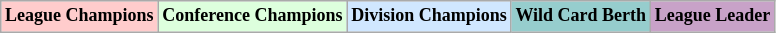<table class="wikitable"  style="font-size:75%;">
<tr>
<td style="text-align:center; background:#fcc;"><strong>League Champions</strong></td>
<td style="text-align:center; background:#dfd;"><strong>Conference Champions</strong></td>
<td style="text-align:center; background:#d0e7ff;"><strong>Division Champions</strong></td>
<td style="text-align:center; background:#96cdcd;"><strong>Wild Card Berth</strong></td>
<td style="text-align:center; background:#c8a2c8;"><strong>League Leader</strong></td>
</tr>
</table>
